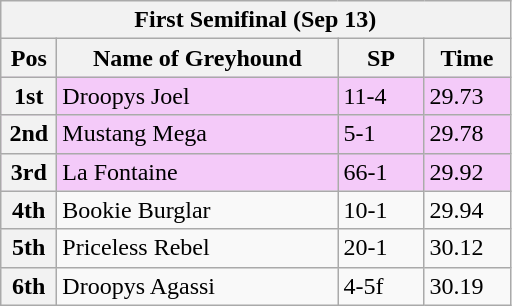<table class="wikitable">
<tr>
<th colspan="6">First Semifinal (Sep 13)</th>
</tr>
<tr>
<th width=30>Pos</th>
<th width=180>Name of Greyhound</th>
<th width=50>SP</th>
<th width=50>Time</th>
</tr>
<tr style="background: #f4caf9;">
<th>1st</th>
<td>Droopys Joel</td>
<td>11-4</td>
<td>29.73</td>
</tr>
<tr style="background: #f4caf9;">
<th>2nd</th>
<td>Mustang Mega</td>
<td>5-1</td>
<td>29.78</td>
</tr>
<tr style="background: #f4caf9;">
<th>3rd</th>
<td>La Fontaine</td>
<td>66-1</td>
<td>29.92</td>
</tr>
<tr>
<th>4th</th>
<td>Bookie Burglar</td>
<td>10-1</td>
<td>29.94</td>
</tr>
<tr>
<th>5th</th>
<td>Priceless Rebel</td>
<td>20-1</td>
<td>30.12</td>
</tr>
<tr>
<th>6th</th>
<td>Droopys Agassi</td>
<td>4-5f</td>
<td>30.19</td>
</tr>
</table>
